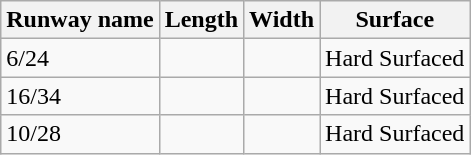<table class="wikitable">
<tr>
<th>Runway name</th>
<th>Length</th>
<th>Width</th>
<th>Surface</th>
</tr>
<tr>
<td>6/24</td>
<td></td>
<td></td>
<td>Hard Surfaced</td>
</tr>
<tr>
<td>16/34</td>
<td></td>
<td></td>
<td>Hard Surfaced</td>
</tr>
<tr>
<td>10/28</td>
<td></td>
<td></td>
<td>Hard Surfaced</td>
</tr>
</table>
